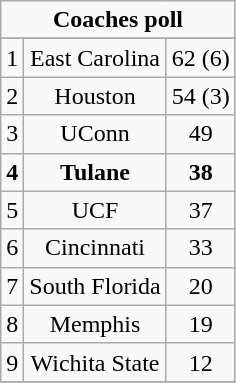<table class="wikitable">
<tr align="center">
<td align="center" Colspan="3"><strong>Coaches poll</strong></td>
</tr>
<tr align="center">
</tr>
<tr align="center">
<td>1</td>
<td>East Carolina</td>
<td>62 (6)</td>
</tr>
<tr align="center">
<td>2</td>
<td>Houston</td>
<td>54 (3)</td>
</tr>
<tr align="center">
<td>3</td>
<td>UConn</td>
<td>49</td>
</tr>
<tr align="center">
<td><strong>4</strong></td>
<td><strong>Tulane</strong></td>
<td><strong>38</strong></td>
</tr>
<tr align="center">
<td>5</td>
<td>UCF</td>
<td>37</td>
</tr>
<tr align="center">
<td>6</td>
<td>Cincinnati</td>
<td>33</td>
</tr>
<tr align="center">
<td>7</td>
<td>South Florida</td>
<td>20</td>
</tr>
<tr align="center">
<td>8</td>
<td>Memphis</td>
<td>19</td>
</tr>
<tr align="center">
<td>9</td>
<td>Wichita State</td>
<td>12</td>
</tr>
<tr align="center">
</tr>
</table>
